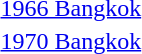<table>
<tr>
<td><a href='#'>1966 Bangkok</a></td>
<td></td>
<td></td>
<td></td>
</tr>
<tr>
<td><a href='#'>1970 Bangkok</a></td>
<td></td>
<td></td>
<td></td>
</tr>
</table>
